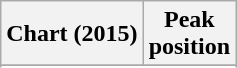<table class="wikitable sortable plainrowheaders" style="text-align:center">
<tr>
<th scope="col">Chart (2015)</th>
<th scope="col">Peak<br> position</th>
</tr>
<tr>
</tr>
<tr>
</tr>
<tr>
</tr>
</table>
